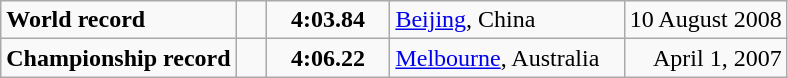<table class="wikitable">
<tr>
<td><strong>World record</strong></td>
<td style="padding-right:1em"></td>
<td style="text-align:center;padding-left:1em; padding-right:1em;"><strong>4:03.84</strong></td>
<td style="padding-right:1em"><a href='#'>Beijing</a>, China</td>
<td align=right>10 August 2008</td>
</tr>
<tr>
<td><strong>Championship record</strong></td>
<td style="padding-right:1em"></td>
<td style="text-align:center;padding-left:1em; padding-right:1em;"><strong>4:06.22</strong></td>
<td style="padding-right:1em"><a href='#'>Melbourne</a>, Australia</td>
<td align=right>April 1, 2007</td>
</tr>
</table>
